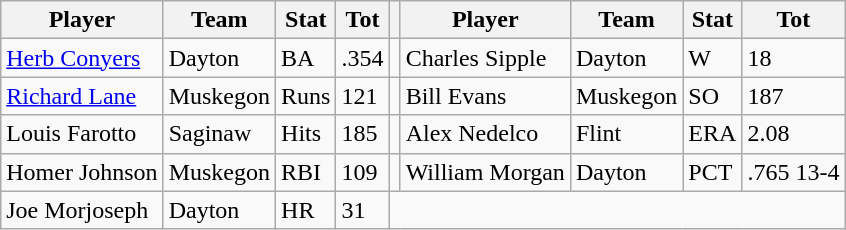<table class="wikitable">
<tr>
<th>Player</th>
<th>Team</th>
<th>Stat</th>
<th>Tot</th>
<th></th>
<th>Player</th>
<th>Team</th>
<th>Stat</th>
<th>Tot</th>
</tr>
<tr>
<td><a href='#'>Herb Conyers</a></td>
<td>Dayton</td>
<td>BA</td>
<td>.354</td>
<td></td>
<td>Charles Sipple</td>
<td>Dayton</td>
<td>W</td>
<td>18</td>
</tr>
<tr>
<td><a href='#'>Richard Lane</a></td>
<td>Muskegon</td>
<td>Runs</td>
<td>121</td>
<td></td>
<td>Bill Evans</td>
<td>Muskegon</td>
<td>SO</td>
<td>187</td>
</tr>
<tr>
<td>Louis Farotto</td>
<td>Saginaw</td>
<td>Hits</td>
<td>185</td>
<td></td>
<td>Alex Nedelco</td>
<td>Flint</td>
<td>ERA</td>
<td>2.08</td>
</tr>
<tr>
<td>Homer Johnson</td>
<td>Muskegon</td>
<td>RBI</td>
<td>109</td>
<td></td>
<td>William Morgan</td>
<td>Dayton</td>
<td>PCT</td>
<td>.765 13-4</td>
</tr>
<tr>
<td>Joe Morjoseph</td>
<td>Dayton</td>
<td>HR</td>
<td>31</td>
</tr>
</table>
